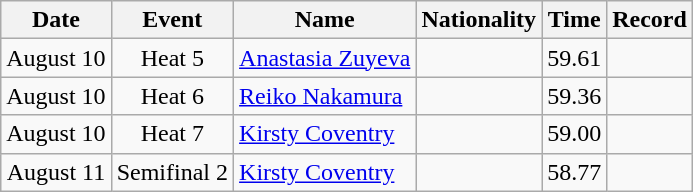<table class=wikitable style=text-align:center>
<tr>
<th>Date</th>
<th>Event</th>
<th>Name</th>
<th>Nationality</th>
<th>Time</th>
<th>Record</th>
</tr>
<tr>
<td>August 10</td>
<td>Heat 5</td>
<td align=left><a href='#'>Anastasia Zuyeva</a></td>
<td align=left></td>
<td>59.61</td>
<td></td>
</tr>
<tr>
<td>August 10</td>
<td>Heat 6</td>
<td align=left><a href='#'>Reiko Nakamura</a></td>
<td align=left></td>
<td>59.36</td>
<td></td>
</tr>
<tr>
<td>August 10</td>
<td>Heat 7</td>
<td align=left><a href='#'>Kirsty Coventry</a></td>
<td align=left></td>
<td>59.00</td>
<td></td>
</tr>
<tr>
<td>August 11</td>
<td>Semifinal 2</td>
<td align=left><a href='#'>Kirsty Coventry</a></td>
<td align=left></td>
<td>58.77</td>
<td></td>
</tr>
</table>
